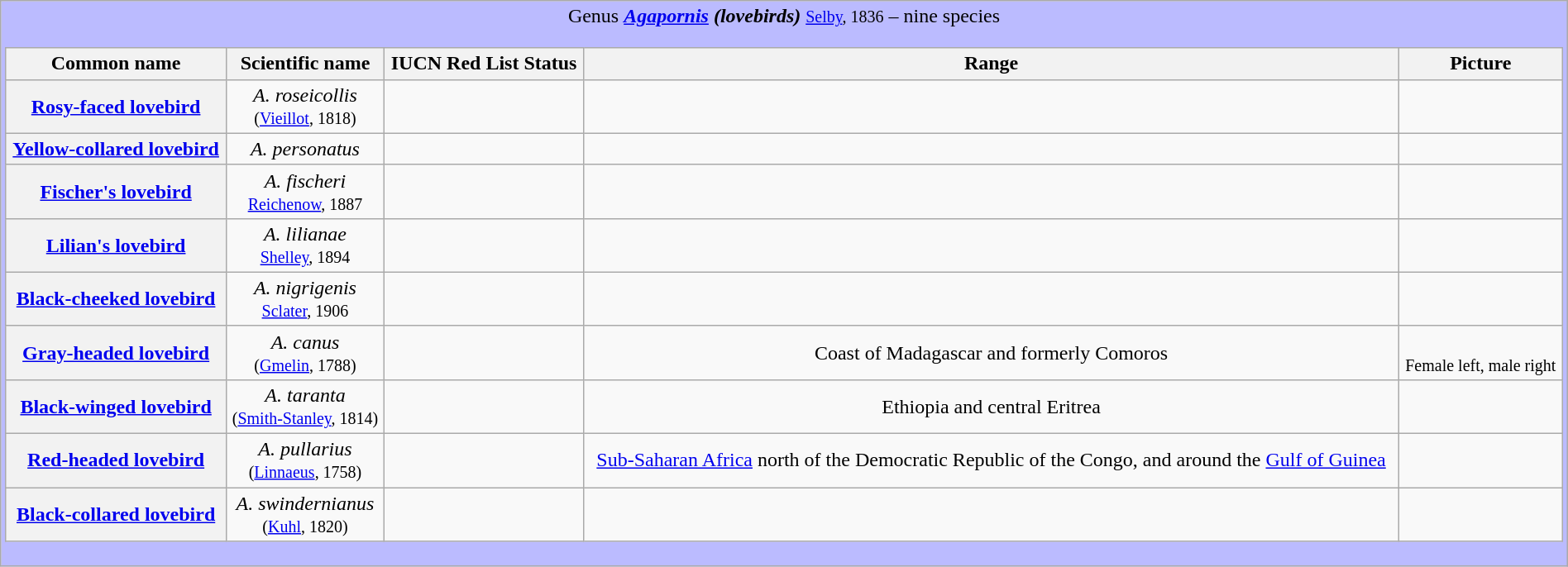<table class="wikitable" style="width:100%;text-align:center">
<tr>
<td colspan="100%" align="center" bgcolor="#BBBBFF">Genus <strong><em><a href='#'>Agapornis</a> (lovebirds)</em></strong> <small><a href='#'>Selby</a>, 1836</small> – nine species<br><table class="wikitable sortable" style="width:100%;text-align:center">
<tr>
<th scope="col">Common name</th>
<th scope="col">Scientific name</th>
<th scope="col">IUCN Red List Status</th>
<th scope="col" class="unsortable">Range</th>
<th scope="col" class="unsortable">Picture</th>
</tr>
<tr>
<th scope="row"><a href='#'>Rosy-faced lovebird</a></th>
<td><em>A. roseicollis</em> <br><small>(<a href='#'>Vieillot</a>, 1818)</small></td>
<td></td>
<td></td>
<td></td>
</tr>
<tr>
<th scope="row"><a href='#'>Yellow-collared lovebird</a></th>
<td><em>A. personatus</em></td>
<td></td>
<td></td>
<td></td>
</tr>
<tr>
<th scope="row"><a href='#'>Fischer's lovebird</a></th>
<td><em>A. fischeri</em> <br><small><a href='#'>Reichenow</a>, 1887</small></td>
<td></td>
<td></td>
<td></td>
</tr>
<tr>
<th scope="row"><a href='#'>Lilian's lovebird</a></th>
<td><em>A. lilianae</em> <br><small><a href='#'>Shelley</a>, 1894</small></td>
<td></td>
<td></td>
<td></td>
</tr>
<tr>
<th scope="row"><a href='#'>Black-cheeked lovebird</a></th>
<td><em>A. nigrigenis</em> <br><small><a href='#'>Sclater</a>, 1906</small></td>
<td></td>
<td></td>
<td></td>
</tr>
<tr>
<th scope="row"><a href='#'>Gray-headed lovebird</a></th>
<td><em>A. canus</em> <br><small>(<a href='#'>Gmelin</a>, 1788)</small></td>
<td></td>
<td>Coast of Madagascar and formerly Comoros</td>
<td> <br><small>Female left, male right</small></td>
</tr>
<tr>
<th scope="row"><a href='#'>Black-winged lovebird</a></th>
<td><em>A. taranta</em> <br><small>(<a href='#'>Smith-Stanley</a>, 1814)</small></td>
<td></td>
<td>Ethiopia and central Eritrea</td>
<td></td>
</tr>
<tr>
<th scope="row"><a href='#'>Red-headed lovebird</a></th>
<td><em>A. pullarius</em> <br><small>(<a href='#'>Linnaeus</a>, 1758)</small></td>
<td></td>
<td><a href='#'>Sub-Saharan Africa</a> north of the Democratic Republic of the Congo, and around the <a href='#'>Gulf of Guinea</a></td>
<td></td>
</tr>
<tr>
<th scope="row"><a href='#'>Black-collared lovebird</a></th>
<td><em>A. swindernianus</em> <br><small>(<a href='#'>Kuhl</a>, 1820)</small></td>
<td></td>
<td></td>
<td></td>
</tr>
</table>
</td>
</tr>
</table>
